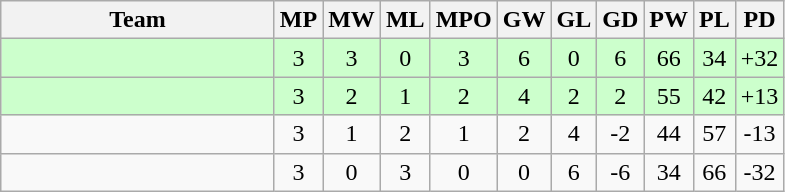<table class=wikitable style="text-align:center">
<tr>
<th width=175>Team</th>
<th width=20>MP</th>
<th width=20>MW</th>
<th width=20>ML</th>
<th width=20>MPO</th>
<th width=20>GW</th>
<th width=20>GL</th>
<th width=20>GD</th>
<th width=20>PW</th>
<th width=20>PL</th>
<th width=20>PD</th>
</tr>
<tr style="background:#cfc;">
<td align=left><strong><br></strong></td>
<td>3</td>
<td>3</td>
<td>0</td>
<td>3</td>
<td>6</td>
<td>0</td>
<td>6</td>
<td>66</td>
<td>34</td>
<td>+32</td>
</tr>
<tr style="background:#cfc;">
<td align=left><strong><br></strong></td>
<td>3</td>
<td>2</td>
<td>1</td>
<td>2</td>
<td>4</td>
<td>2</td>
<td>2</td>
<td>55</td>
<td>42</td>
<td>+13</td>
</tr>
<tr>
<td align=left><br></td>
<td>3</td>
<td>1</td>
<td>2</td>
<td>1</td>
<td>2</td>
<td>4</td>
<td>-2</td>
<td>44</td>
<td>57</td>
<td>-13</td>
</tr>
<tr>
<td align=left><br></td>
<td>3</td>
<td>0</td>
<td>3</td>
<td>0</td>
<td>0</td>
<td>6</td>
<td>-6</td>
<td>34</td>
<td>66</td>
<td>-32</td>
</tr>
</table>
